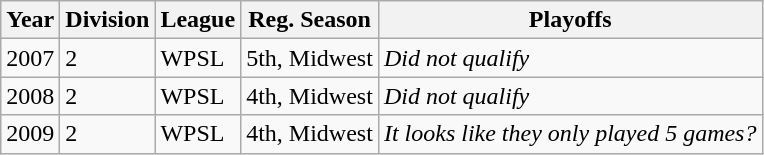<table class="wikitable">
<tr>
<th>Year</th>
<th>Division</th>
<th>League</th>
<th>Reg. Season</th>
<th>Playoffs</th>
</tr>
<tr>
<td>2007</td>
<td>2</td>
<td>WPSL</td>
<td>5th, Midwest</td>
<td><em>Did not qualify</em></td>
</tr>
<tr>
<td>2008</td>
<td>2</td>
<td>WPSL</td>
<td>4th, Midwest</td>
<td><em>Did not qualify</em></td>
</tr>
<tr>
<td>2009</td>
<td>2</td>
<td>WPSL</td>
<td>4th, Midwest</td>
<td><em>It looks like they only played 5 games?</em></td>
</tr>
</table>
